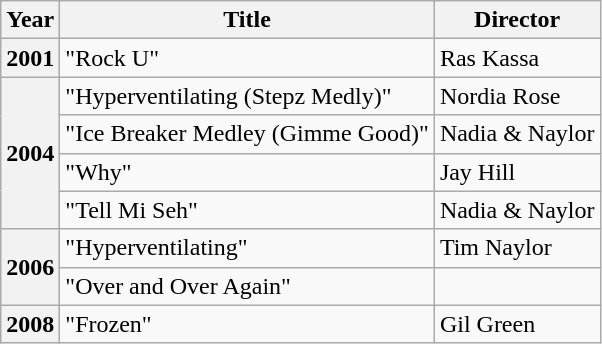<table class="wikitable">
<tr>
<th>Year</th>
<th>Title</th>
<th>Director</th>
</tr>
<tr>
<th>2001</th>
<td>"Rock U"</td>
<td>Ras Kassa</td>
</tr>
<tr>
<th rowspan=4>2004</th>
<td>"Hyperventilating (Stepz Medly)"</td>
<td>Nordia Rose</td>
</tr>
<tr>
<td>"Ice Breaker Medley (Gimme Good)"</td>
<td>Nadia & Naylor</td>
</tr>
<tr>
<td>"Why"</td>
<td>Jay Hill</td>
</tr>
<tr>
<td>"Tell Mi Seh"</td>
<td>Nadia & Naylor</td>
</tr>
<tr>
<th rowspan=2>2006</th>
<td>"Hyperventilating"</td>
<td>Tim Naylor</td>
</tr>
<tr>
<td>"Over and Over Again"</td>
<td></td>
</tr>
<tr>
<th>2008</th>
<td>"Frozen"</td>
<td>Gil Green</td>
</tr>
</table>
